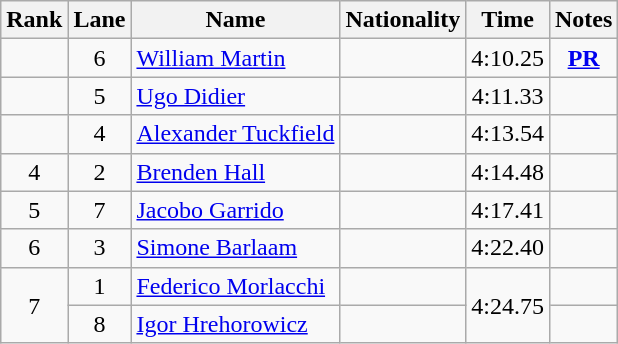<table class="wikitable sortable" style="text-align:center">
<tr>
<th>Rank</th>
<th>Lane</th>
<th>Name</th>
<th>Nationality</th>
<th>Time</th>
<th>Notes</th>
</tr>
<tr>
<td></td>
<td>6</td>
<td align="left"><a href='#'>William Martin</a></td>
<td align="left"></td>
<td>4:10.25</td>
<td><strong><a href='#'>PR</a></strong></td>
</tr>
<tr>
<td></td>
<td>5</td>
<td align="left"><a href='#'>Ugo Didier</a></td>
<td align="left"></td>
<td>4:11.33</td>
<td></td>
</tr>
<tr>
<td></td>
<td>4</td>
<td align="left"><a href='#'>Alexander Tuckfield</a></td>
<td align="left"></td>
<td>4:13.54</td>
<td></td>
</tr>
<tr>
<td>4</td>
<td>2</td>
<td align="left"><a href='#'>Brenden Hall</a></td>
<td align="left"></td>
<td>4:14.48</td>
<td></td>
</tr>
<tr>
<td>5</td>
<td>7</td>
<td align="left"><a href='#'>Jacobo Garrido</a></td>
<td align="left"></td>
<td>4:17.41</td>
<td></td>
</tr>
<tr>
<td>6</td>
<td>3</td>
<td align="left"><a href='#'>Simone Barlaam</a></td>
<td align="left"></td>
<td>4:22.40</td>
<td></td>
</tr>
<tr>
<td rowspan=2>7</td>
<td>1</td>
<td align="left"><a href='#'>Federico Morlacchi</a></td>
<td align="left"></td>
<td rowspan=2>4:24.75</td>
<td></td>
</tr>
<tr>
<td>8</td>
<td align="left"><a href='#'>Igor Hrehorowicz</a></td>
<td align="left"></td>
<td></td>
</tr>
</table>
